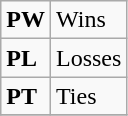<table class="wikitable">
<tr>
<td><strong>PW</strong></td>
<td>Wins</td>
</tr>
<tr>
<td><strong>PL</strong></td>
<td>Losses</td>
</tr>
<tr>
<td><strong>PT</strong></td>
<td>Ties</td>
</tr>
<tr>
</tr>
</table>
